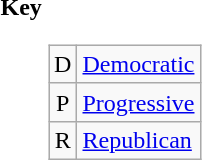<table>
<tr valign=top>
<th>Key</th>
<td><br><table class=wikitable>
<tr>
<td align=center >D</td>
<td><a href='#'>Democratic</a></td>
</tr>
<tr>
<td align=center >P</td>
<td><a href='#'>Progressive</a></td>
</tr>
<tr>
<td align=center >R</td>
<td><a href='#'>Republican</a></td>
</tr>
</table>
</td>
</tr>
</table>
